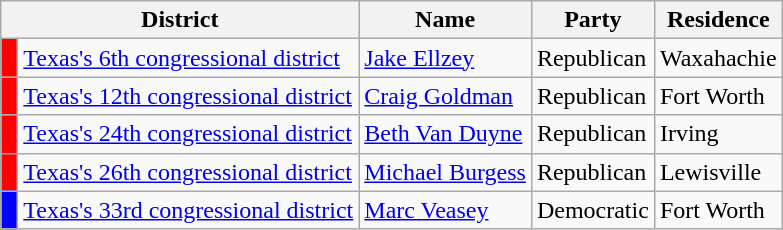<table class="wikitable">
<tr>
<th colspan="2">District</th>
<th>Name</th>
<th>Party</th>
<th>Residence</th>
</tr>
<tr>
<td style="background:red;"> </td>
<td><a href='#'>Texas's 6th congressional district</a></td>
<td><a href='#'>Jake Ellzey</a></td>
<td>Republican</td>
<td>Waxahachie</td>
</tr>
<tr>
<td style="background:red;"> </td>
<td><a href='#'>Texas's 12th congressional district</a></td>
<td><a href='#'>Craig Goldman</a></td>
<td>Republican</td>
<td>Fort Worth</td>
</tr>
<tr>
<td style="background:red;"> </td>
<td><a href='#'>Texas's 24th congressional district</a></td>
<td><a href='#'>Beth Van Duyne</a></td>
<td>Republican</td>
<td>Irving</td>
</tr>
<tr>
<td style="background:red;"> </td>
<td><a href='#'>Texas's 26th congressional district</a></td>
<td><a href='#'>Michael Burgess</a></td>
<td>Republican</td>
<td>Lewisville</td>
</tr>
<tr>
<td style="background:blue;"> </td>
<td><a href='#'>Texas's 33rd congressional district</a></td>
<td><a href='#'>Marc Veasey</a></td>
<td>Democratic</td>
<td>Fort Worth</td>
</tr>
</table>
